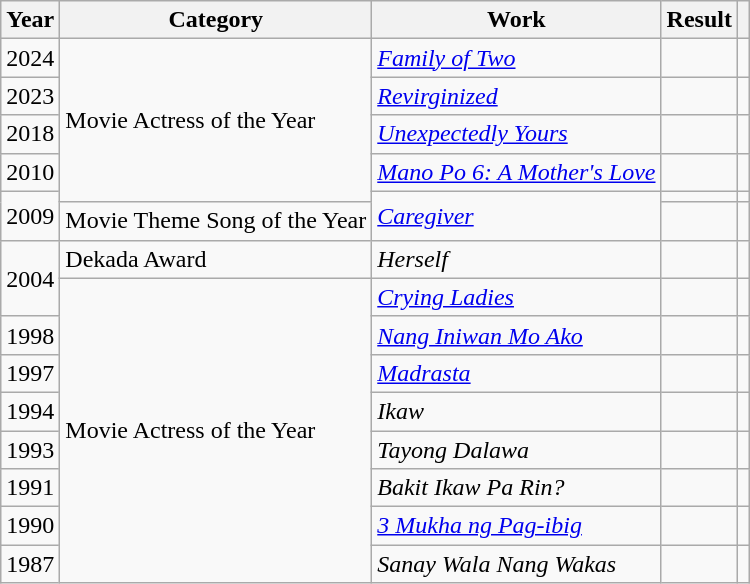<table class="wikitable sortable">
<tr>
<th>Year</th>
<th>Category</th>
<th>Work</th>
<th>Result</th>
<th></th>
</tr>
<tr>
<td>2024</td>
<td rowspan="5">Movie Actress of the Year</td>
<td><em><a href='#'>Family of Two</a></em></td>
<td></td>
<td></td>
</tr>
<tr>
<td>2023</td>
<td><em><a href='#'>Revirginized</a></em></td>
<td></td>
<td></td>
</tr>
<tr>
<td>2018</td>
<td><em><a href='#'>Unexpectedly Yours</a></em></td>
<td></td>
<td></td>
</tr>
<tr>
<td>2010</td>
<td><em><a href='#'>Mano Po 6: A Mother's Love</a></em></td>
<td></td>
<td></td>
</tr>
<tr>
<td rowspan="2">2009</td>
<td rowspan="2"><em><a href='#'>Caregiver</a></em></td>
<td></td>
<td></td>
</tr>
<tr>
<td>Movie Theme Song of the Year</td>
<td></td>
<td></td>
</tr>
<tr>
<td rowspan="2">2004</td>
<td>Dekada Award</td>
<td><em>Herself</em></td>
<td></td>
<td></td>
</tr>
<tr>
<td rowspan="8">Movie Actress of the Year</td>
<td><em><a href='#'>Crying Ladies</a></em></td>
<td></td>
<td></td>
</tr>
<tr>
<td>1998</td>
<td><em><a href='#'>Nang Iniwan Mo Ako</a></em></td>
<td></td>
<td></td>
</tr>
<tr>
<td>1997</td>
<td><em><a href='#'>Madrasta</a></em></td>
<td></td>
<td></td>
</tr>
<tr>
<td>1994</td>
<td><em>Ikaw</em></td>
<td></td>
<td></td>
</tr>
<tr>
<td>1993</td>
<td><em>Tayong Dalawa</em></td>
<td></td>
<td></td>
</tr>
<tr>
<td>1991</td>
<td><em>Bakit Ikaw Pa Rin?</em></td>
<td></td>
<td></td>
</tr>
<tr>
<td>1990</td>
<td><em><a href='#'>3 Mukha ng Pag-ibig</a></em></td>
<td></td>
<td></td>
</tr>
<tr>
<td>1987</td>
<td><em>Sanay Wala Nang Wakas</em></td>
<td></td>
<td></td>
</tr>
</table>
